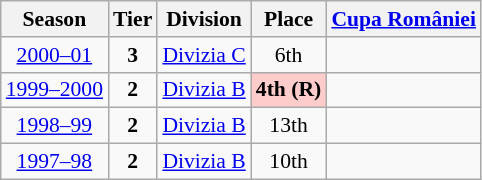<table class="wikitable" style="text-align:center; font-size:90%">
<tr>
<th>Season</th>
<th>Tier</th>
<th>Division</th>
<th>Place</th>
<th><a href='#'>Cupa României</a></th>
</tr>
<tr>
<td><a href='#'>2000–01</a></td>
<td><strong>3</strong></td>
<td><a href='#'>Divizia C</a></td>
<td>6th</td>
<td></td>
</tr>
<tr>
<td><a href='#'>1999–2000</a></td>
<td><strong>2</strong></td>
<td><a href='#'>Divizia B</a></td>
<td align=center bgcolor=#FFCCCC><strong>4th</strong> <strong>(R)</strong></td>
<td></td>
</tr>
<tr>
<td><a href='#'>1998–99</a></td>
<td><strong>2</strong></td>
<td><a href='#'>Divizia B</a></td>
<td>13th</td>
<td></td>
</tr>
<tr>
<td><a href='#'>1997–98</a></td>
<td><strong>2</strong></td>
<td><a href='#'>Divizia B</a></td>
<td>10th</td>
<td></td>
</tr>
</table>
